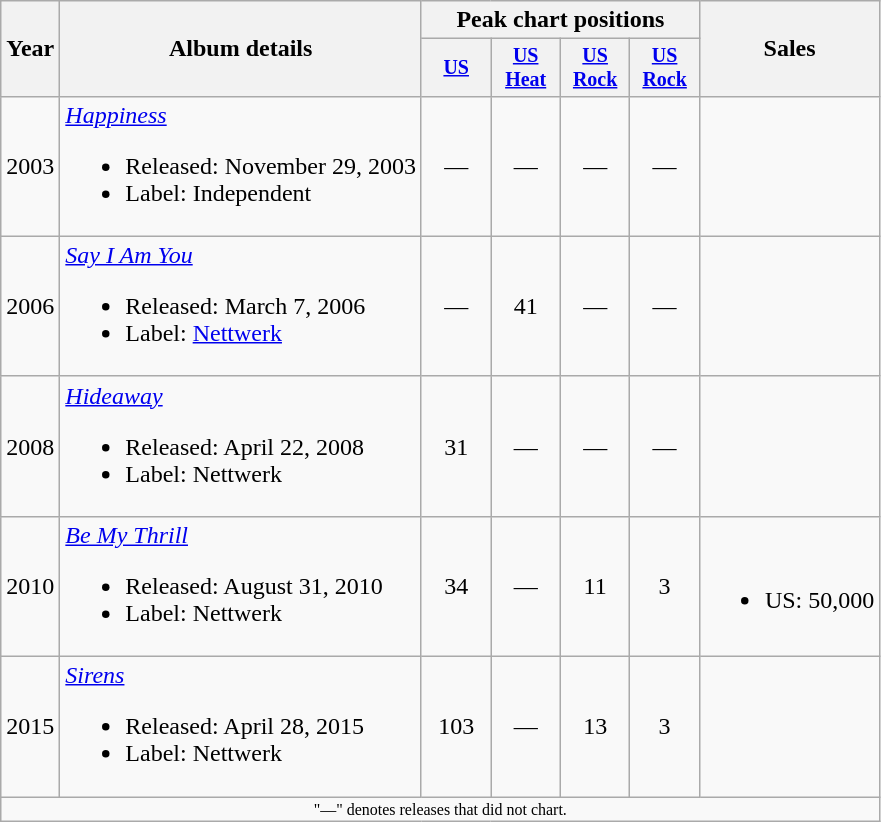<table class="wikitable" style="text-align:center;">
<tr>
<th rowspan="2">Year</th>
<th rowspan="2">Album details</th>
<th colspan="4">Peak chart positions</th>
<th rowspan="2">Sales</th>
</tr>
<tr style="font-size:smaller;">
<th style="width:3em;"><a href='#'>US</a><br></th>
<th style="width:3em;"><a href='#'>US Heat</a><br></th>
<th style="width:3em;"><a href='#'>US Rock</a><br></th>
<th style="width:3em;"><a href='#'>US Rock</a><br></th>
</tr>
<tr>
<td>2003</td>
<td style="text-align:left;"><em><a href='#'>Happiness</a></em><br><ul><li>Released: November 29, 2003</li><li>Label: Independent</li></ul></td>
<td>—</td>
<td>—</td>
<td>—</td>
<td>—</td>
<td></td>
</tr>
<tr>
<td>2006</td>
<td style="text-align:left;"><em><a href='#'>Say I Am You</a></em><br><ul><li>Released: March 7, 2006</li><li>Label: <a href='#'>Nettwerk</a></li></ul></td>
<td>—</td>
<td>41</td>
<td>—</td>
<td>—</td>
<td></td>
</tr>
<tr>
<td>2008</td>
<td style="text-align:left;"><em><a href='#'>Hideaway</a></em><br><ul><li>Released: April 22, 2008</li><li>Label: Nettwerk</li></ul></td>
<td>31</td>
<td>—</td>
<td>—</td>
<td>—</td>
<td></td>
</tr>
<tr>
<td>2010</td>
<td style="text-align:left;"><em><a href='#'>Be My Thrill</a></em><br><ul><li>Released: August 31, 2010</li><li>Label: Nettwerk</li></ul></td>
<td>34</td>
<td>—</td>
<td>11</td>
<td>3</td>
<td><br><ul><li>US: 50,000</li></ul></td>
</tr>
<tr>
<td>2015</td>
<td style="text-align:left;"><em><a href='#'>Sirens</a></em><br><ul><li>Released: April 28, 2015</li><li>Label: Nettwerk</li></ul></td>
<td>103</td>
<td>—</td>
<td>13</td>
<td>3</td>
<td></td>
</tr>
<tr>
<td colspan="16" style="text-align:center; font-size:8pt;">"—" denotes releases that did not chart.</td>
</tr>
</table>
